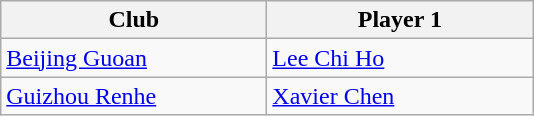<table class="wikitable" border="1">
<tr>
<th width="170">Club</th>
<th width="170">Player 1</th>
</tr>
<tr>
<td><a href='#'>Beijing Guoan</a></td>
<td> <a href='#'>Lee Chi Ho</a></td>
</tr>
<tr>
<td><a href='#'>Guizhou Renhe</a></td>
<td> <a href='#'>Xavier Chen</a></td>
</tr>
</table>
